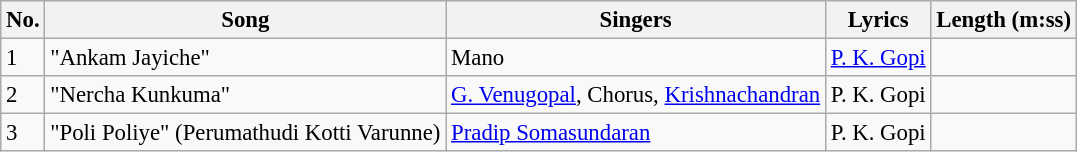<table class="wikitable" style="font-size:95%;">
<tr>
<th>No.</th>
<th>Song</th>
<th>Singers</th>
<th>Lyrics</th>
<th>Length (m:ss)</th>
</tr>
<tr>
<td>1</td>
<td>"Ankam Jayiche"</td>
<td>Mano</td>
<td><a href='#'>P. K. Gopi</a></td>
<td></td>
</tr>
<tr>
<td>2</td>
<td>"Nercha Kunkuma"</td>
<td><a href='#'>G. Venugopal</a>, Chorus, <a href='#'>Krishnachandran</a></td>
<td>P. K. Gopi</td>
<td></td>
</tr>
<tr>
<td>3</td>
<td>"Poli Poliye" (Perumathudi Kotti Varunne)</td>
<td><a href='#'>Pradip Somasundaran</a></td>
<td>P. K. Gopi</td>
<td></td>
</tr>
</table>
